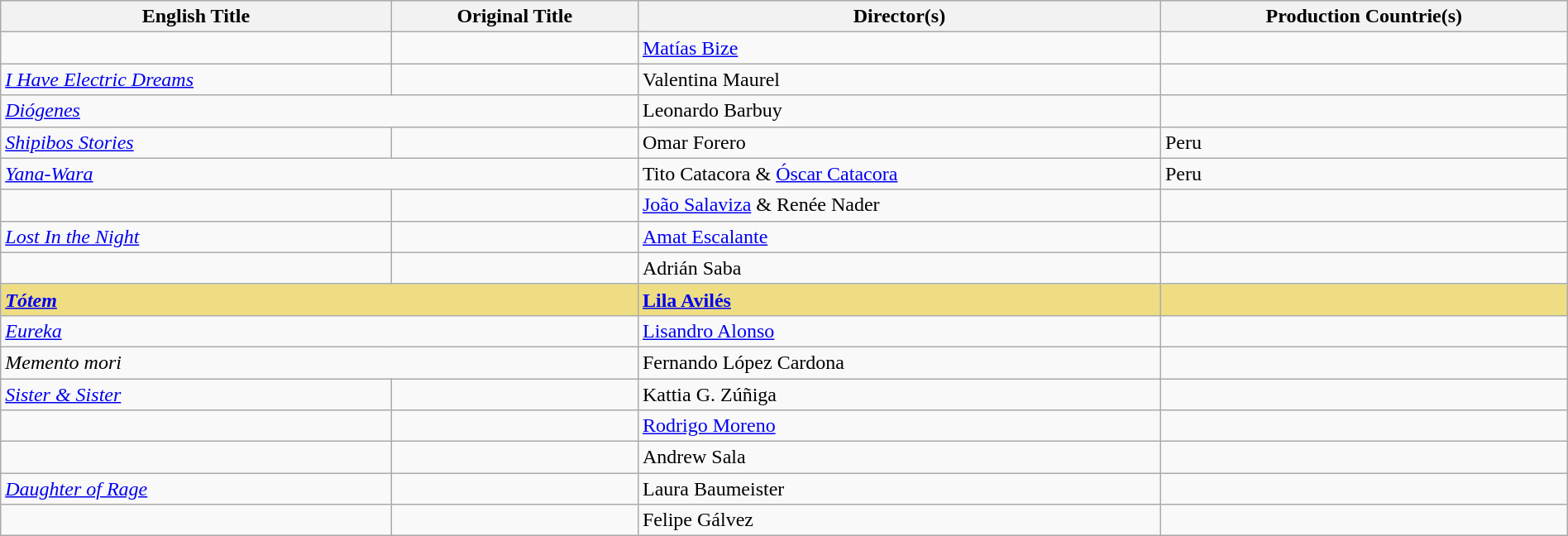<table class="sortable wikitable" style="width:100%; margin-bottom:4px" cellpadding="5">
<tr>
<th scope="col">English Title</th>
<th scope="col">Original Title</th>
<th scope="col">Director(s)</th>
<th scope="col">Production Countrie(s)</th>
</tr>
<tr>
<td></td>
<td></td>
<td><a href='#'>Matías Bize</a></td>
<td></td>
</tr>
<tr>
<td><em><a href='#'>I Have Electric Dreams</a></em></td>
<td></td>
<td>Valentina Maurel</td>
<td></td>
</tr>
<tr>
<td colspan = "2"><a href='#'><em>Diógenes</em></a></td>
<td>Leonardo Barbuy</td>
<td></td>
</tr>
<tr>
<td><em><a href='#'>Shipibos Stories</a></em></td>
<td></td>
<td>Omar Forero</td>
<td>Peru</td>
</tr>
<tr>
<td colspan = "2"><em><a href='#'>Yana-Wara</a></em></td>
<td>Tito Catacora & <a href='#'>Óscar Catacora</a></td>
<td>Peru</td>
</tr>
<tr>
<td></td>
<td></td>
<td><a href='#'>João Salaviza</a> & Renée Nader</td>
<td></td>
</tr>
<tr>
<td><em><a href='#'>Lost In the Night</a></em></td>
<td></td>
<td><a href='#'>Amat Escalante</a></td>
<td></td>
</tr>
<tr>
<td></td>
<td></td>
<td>Adrián Saba</td>
<td></td>
</tr>
<tr style="background:#EEDD82">
<td colspan = "2"><strong><a href='#'><em>Tótem</em></a></strong></td>
<td><strong><a href='#'>Lila Avilés</a></strong></td>
<td><strong></strong></td>
</tr>
<tr>
<td colspan = "2"><em><a href='#'>Eureka</a></em></td>
<td><a href='#'>Lisandro Alonso</a></td>
<td></td>
</tr>
<tr>
<td colspan = "2"><em>Memento mori</em></td>
<td>Fernando López Cardona</td>
<td></td>
</tr>
<tr>
<td><em><a href='#'>Sister & Sister</a></em></td>
<td></td>
<td>Kattia G. Zúñiga</td>
<td></td>
</tr>
<tr>
<td></td>
<td></td>
<td><a href='#'>Rodrigo Moreno</a></td>
<td></td>
</tr>
<tr>
<td></td>
<td></td>
<td>Andrew Sala</td>
<td></td>
</tr>
<tr>
<td><em><a href='#'>Daughter of Rage</a></em></td>
<td></td>
<td>Laura Baumeister</td>
<td></td>
</tr>
<tr>
<td></td>
<td></td>
<td>Felipe Gálvez</td>
<td></td>
</tr>
</table>
